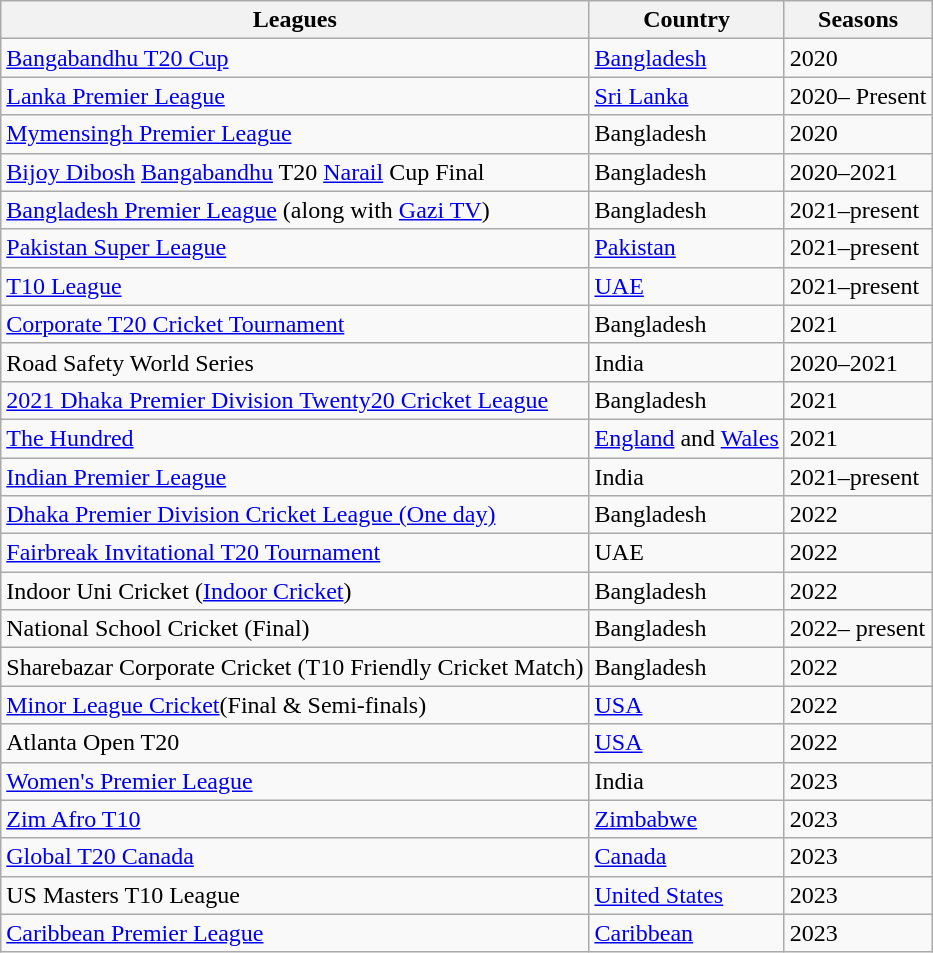<table class="wikitable">
<tr>
<th>Leagues</th>
<th>Country</th>
<th>Seasons</th>
</tr>
<tr>
<td><a href='#'>Bangabandhu T20 Cup</a></td>
<td><a href='#'>Bangladesh</a></td>
<td>2020</td>
</tr>
<tr>
<td><a href='#'>Lanka Premier League</a></td>
<td><a href='#'>Sri Lanka</a></td>
<td>2020– Present</td>
</tr>
<tr>
<td><a href='#'>Mymensingh Premier League</a></td>
<td>Bangladesh</td>
<td>2020</td>
</tr>
<tr>
<td><a href='#'>Bijoy Dibosh</a> <a href='#'>Bangabandhu</a> T20 <a href='#'>Narail</a> Cup Final</td>
<td>Bangladesh</td>
<td>2020–2021</td>
</tr>
<tr>
<td><a href='#'>Bangladesh Premier League</a> (along with <a href='#'>Gazi TV</a>)</td>
<td>Bangladesh</td>
<td>2021–present</td>
</tr>
<tr>
<td><a href='#'>Pakistan Super League</a></td>
<td><a href='#'>Pakistan</a></td>
<td>2021–present</td>
</tr>
<tr>
<td><a href='#'>T10 League</a></td>
<td><a href='#'>UAE</a></td>
<td>2021–present</td>
</tr>
<tr>
<td><a href='#'>Corporate T20 Cricket Tournament</a></td>
<td>Bangladesh</td>
<td>2021</td>
</tr>
<tr>
<td>Road Safety World Series</td>
<td>India</td>
<td>2020–2021</td>
</tr>
<tr>
<td><a href='#'>2021 Dhaka Premier Division Twenty20 Cricket League</a></td>
<td>Bangladesh</td>
<td>2021</td>
</tr>
<tr>
<td><a href='#'>The Hundred</a></td>
<td><a href='#'>England</a> and <a href='#'>Wales</a></td>
<td>2021</td>
</tr>
<tr>
<td><a href='#'>Indian Premier League</a></td>
<td>India</td>
<td>2021–present</td>
</tr>
<tr>
<td><a href='#'>Dhaka Premier Division Cricket League (One day)</a></td>
<td>Bangladesh</td>
<td>2022</td>
</tr>
<tr>
<td><a href='#'>Fairbreak Invitational T20 Tournament</a></td>
<td>UAE</td>
<td>2022</td>
</tr>
<tr>
<td>Indoor Uni Cricket (<a href='#'>Indoor Cricket</a>)</td>
<td>Bangladesh</td>
<td>2022</td>
</tr>
<tr>
<td>National School Cricket (Final)</td>
<td>Bangladesh</td>
<td>2022– present</td>
</tr>
<tr>
<td>Sharebazar Corporate Cricket (T10 Friendly Cricket Match)</td>
<td>Bangladesh</td>
<td>2022</td>
</tr>
<tr>
<td><a href='#'>Minor League Cricket</a>(Final & Semi-finals)</td>
<td><a href='#'>USA</a></td>
<td>2022</td>
</tr>
<tr>
<td>Atlanta Open T20</td>
<td><a href='#'>USA</a></td>
<td>2022</td>
</tr>
<tr>
<td><a href='#'>Women's Premier League</a></td>
<td>India</td>
<td>2023</td>
</tr>
<tr>
<td><a href='#'>Zim Afro T10</a></td>
<td><a href='#'>Zimbabwe</a></td>
<td>2023</td>
</tr>
<tr>
<td Global T20><a href='#'>Global T20 Canada</a></td>
<td><a href='#'>Canada</a></td>
<td>2023</td>
</tr>
<tr>
<td>US Masters T10 League</td>
<td><a href='#'>United States</a></td>
<td>2023</td>
</tr>
<tr>
<td><a href='#'>Caribbean Premier League</a></td>
<td><a href='#'>Caribbean</a></td>
<td>2023</td>
</tr>
</table>
